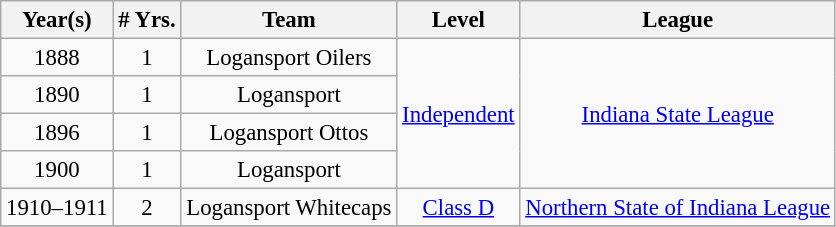<table class="wikitable" style="text-align:center; font-size: 95%;">
<tr>
<th>Year(s)</th>
<th># Yrs.</th>
<th>Team</th>
<th>Level</th>
<th>League</th>
</tr>
<tr>
<td>1888</td>
<td>1</td>
<td>Logansport Oilers</td>
<td rowspan=4><a href='#'>Independent</a></td>
<td rowspan=4><a href='#'>Indiana State League</a></td>
</tr>
<tr>
<td>1890</td>
<td>1</td>
<td>Logansport</td>
</tr>
<tr>
<td>1896</td>
<td>1</td>
<td>Logansport Ottos</td>
</tr>
<tr>
<td>1900</td>
<td>1</td>
<td>Logansport</td>
</tr>
<tr>
<td>1910–1911</td>
<td>2</td>
<td>Logansport Whitecaps</td>
<td><a href='#'>Class D</a></td>
<td><a href='#'>Northern State of Indiana League</a></td>
</tr>
<tr>
</tr>
</table>
